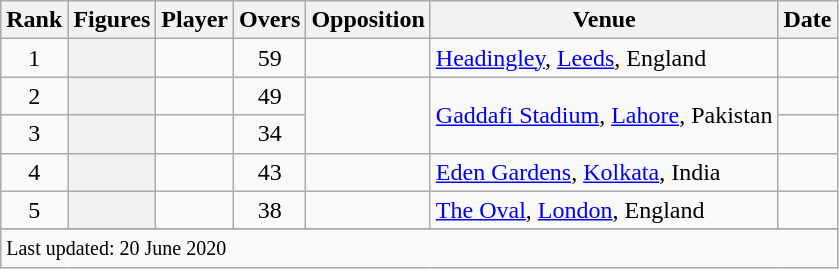<table class="wikitable sortable">
<tr>
<th scope=col>Rank</th>
<th scope=col>Figures</th>
<th scope=col>Player</th>
<th scope=col>Overs</th>
<th scope=col>Opposition</th>
<th scope=col>Venue</th>
<th scope=col>Date</th>
</tr>
<tr>
<td align=center>1</td>
<th scope=row style=text-align:center;></th>
<td></td>
<td align=center>59</td>
<td></td>
<td><a href='#'>Headingley</a>, <a href='#'>Leeds</a>, England</td>
<td></td>
</tr>
<tr>
<td align=center>2</td>
<th scope=row style=text-align:center;></th>
<td></td>
<td align=center>49</td>
<td rowspan=2></td>
<td rowspan=2><a href='#'>Gaddafi Stadium</a>, <a href='#'>Lahore</a>, Pakistan</td>
<td></td>
</tr>
<tr>
<td align=center>3</td>
<th scope=row style=text-align:center;></th>
<td></td>
<td align=center>34</td>
<td></td>
</tr>
<tr>
<td align=center>4</td>
<th scope=row style=text-align:center;></th>
<td></td>
<td align=center>43</td>
<td></td>
<td><a href='#'>Eden Gardens</a>, <a href='#'>Kolkata</a>, India</td>
<td></td>
</tr>
<tr>
<td align=center>5</td>
<th scope=row style=text-align:center;></th>
<td></td>
<td align=center>38</td>
<td></td>
<td><a href='#'>The Oval</a>, <a href='#'>London</a>, England</td>
<td></td>
</tr>
<tr>
</tr>
<tr class=sortbottom>
<td colspan=7><small>Last updated: 20 June 2020</small></td>
</tr>
</table>
